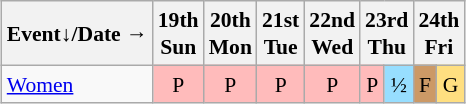<table class="wikitable" style="margin:0.5em auto; font-size:90%; line-height:1.25em; text-align:center;">
<tr>
<th>Event↓/Date →</th>
<th>19th<br>Sun</th>
<th>20th<br>Mon</th>
<th>21st<br>Tue</th>
<th>22nd<br>Wed</th>
<th colspan=2>23rd<br>Thu</th>
<th colspan=2>24th<br>Fri</th>
</tr>
<tr>
<td style="text-align:left;"><a href='#'>Women</a></td>
<td bgcolor="#FFBBBB">P</td>
<td bgcolor="#FFBBBB">P</td>
<td bgcolor="#FFBBBB">P</td>
<td bgcolor="#FFBBBB">P</td>
<td bgcolor="#FFBBBB">P</td>
<td bgcolor="#97DEFF">½</td>
<td bgcolor="#CC9966">F</td>
<td bgcolor="#FFDF80">G</td>
</tr>
</table>
